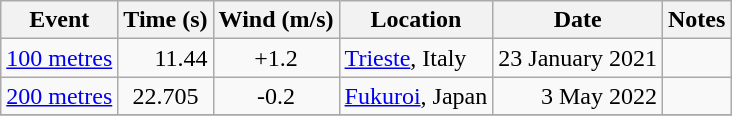<table class="wikitable">
<tr>
<th>Event</th>
<th>Time (s)</th>
<th>Wind (m/s)</th>
<th>Location</th>
<th>Date</th>
<th>Notes</th>
</tr>
<tr>
<td><a href='#'>100 metres</a></td>
<td align=right>11.44</td>
<td align=center>+1.2</td>
<td><a href='#'>Trieste</a>, Italy</td>
<td align=right>23 January 2021</td>
<td></td>
</tr>
<tr>
<td><a href='#'>200 metres</a></td>
<td align=center>22.705</td>
<td align=center>-0.2</td>
<td><a href='#'>Fukuroi</a>, Japan</td>
<td align=right>3 May 2022</td>
<td></td>
</tr>
<tr>
</tr>
</table>
